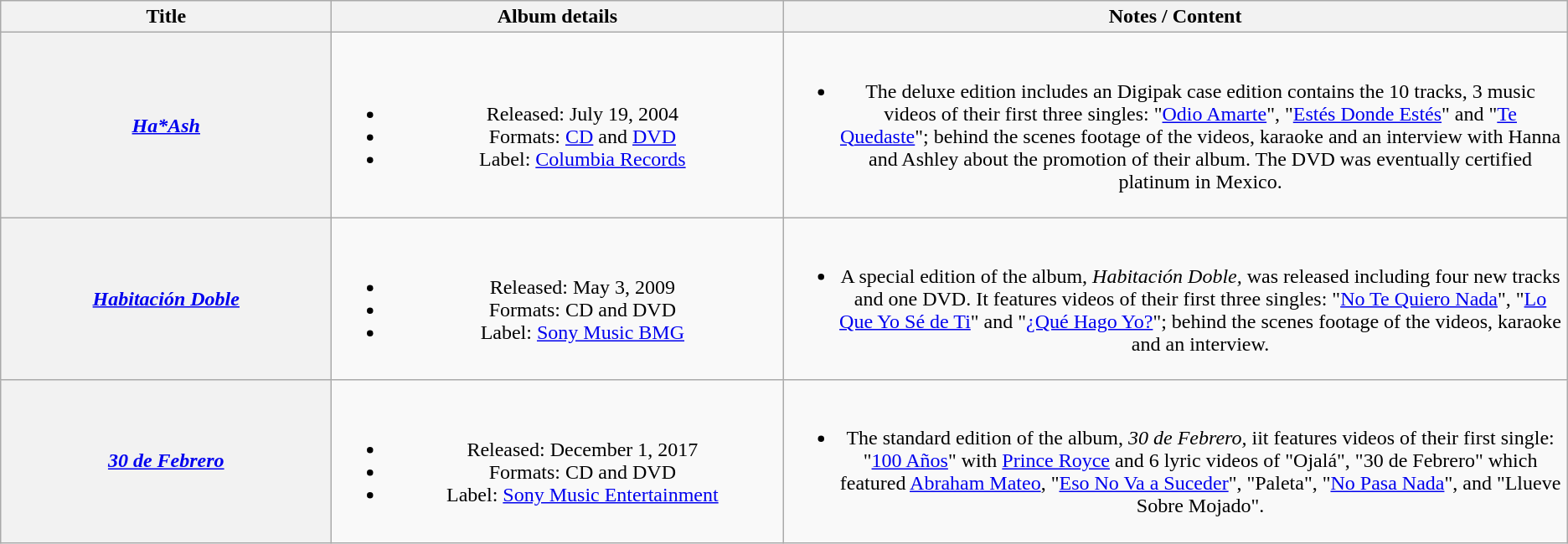<table class="wikitable plainrowheaders" style="text-align:center;">
<tr>
<th scope="col" style="width:16em;">Title</th>
<th scope="col" style="width:22em;">Album details</th>
<th scope="col">Notes / Content</th>
</tr>
<tr>
<th scope="row"><em><a href='#'>Ha*Ash</a></em></th>
<td><br><ul><li>Released: July 19, 2004</li><li>Formats: <a href='#'>CD</a> and <a href='#'>DVD</a></li><li>Label: <a href='#'>Columbia Records</a></li></ul></td>
<td><br><ul><li>The deluxe edition includes an Digipak case edition contains the 10 tracks, 3 music videos of their first three singles: "<a href='#'>Odio Amarte</a>", "<a href='#'>Estés Donde Estés</a>" and "<a href='#'>Te Quedaste</a>"; behind the scenes footage of the videos, karaoke and an interview with Hanna and Ashley about the promotion of their album. The DVD was eventually certified platinum in Mexico.</li></ul></td>
</tr>
<tr>
<th scope="row"><em><a href='#'>Habitación Doble</a></em></th>
<td><br><ul><li>Released: May 3, 2009</li><li>Formats: CD and DVD</li><li>Label: <a href='#'>Sony Music BMG</a></li></ul></td>
<td><br><ul><li>A special edition of the album, <em>Habitación Doble,</em> was released including four new tracks and one DVD. It features videos of their first three singles: "<a href='#'>No Te Quiero Nada</a>", "<a href='#'>Lo Que Yo Sé de Ti</a>" and "<a href='#'>¿Qué Hago Yo?</a>"; behind the scenes footage of the videos, karaoke and an interview.</li></ul></td>
</tr>
<tr>
<th scope="row" align="center"><em><a href='#'>30 de Febrero</a></em></th>
<td><br><ul><li>Released: December 1, 2017</li><li>Formats: CD and DVD</li><li>Label: <a href='#'>Sony Music Entertainment</a></li></ul></td>
<td><br><ul><li>The standard edition of the album, <em>30 de Febrero,</em> iit features videos of their first single: "<a href='#'>100 Años</a>" with <a href='#'>Prince Royce</a> and 6 lyric videos of "Ojalá", "30 de Febrero" which featured <a href='#'>Abraham Mateo</a>, "<a href='#'>Eso No Va a Suceder</a>", "Paleta", "<a href='#'>No Pasa Nada</a>", and "Llueve Sobre Mojado".<em></em></li></ul></td>
</tr>
</table>
